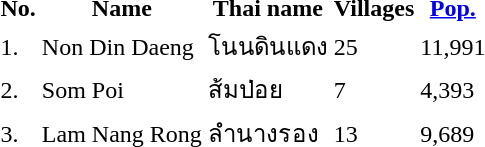<table>
<tr>
<th>No.</th>
<th>Name</th>
<th>Thai name</th>
<th>Villages</th>
<th><a href='#'>Pop.</a></th>
</tr>
<tr>
<td>1.</td>
<td>Non Din Daeng</td>
<td>โนนดินแดง</td>
<td>25</td>
<td>11,991</td>
<td></td>
</tr>
<tr>
<td>2.</td>
<td>Som Poi</td>
<td>ส้มป่อย</td>
<td>7</td>
<td>4,393</td>
<td></td>
</tr>
<tr>
<td>3.</td>
<td>Lam Nang Rong</td>
<td>ลำนางรอง</td>
<td>13</td>
<td>9,689</td>
<td></td>
</tr>
</table>
